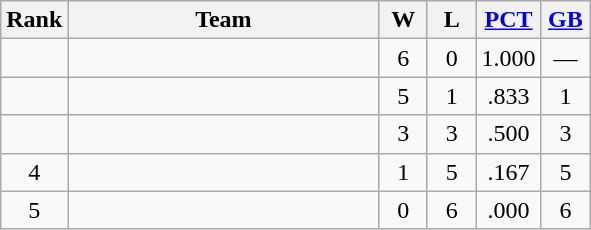<table class="wikitable" style="text-align:center">
<tr>
<th>Rank</th>
<th width=200px>Team</th>
<th width=25px>W</th>
<th width=25px>L</th>
<th width=35px><a href='#'>PCT</a></th>
<th width=25px><a href='#'>GB</a></th>
</tr>
<tr style="text-align:center;">
<td></td>
<td style="text-align:left;"></td>
<td>6</td>
<td>0</td>
<td>1.000</td>
<td>—</td>
</tr>
<tr style="text-align:center;">
<td></td>
<td style="text-align:left;"></td>
<td>5</td>
<td>1</td>
<td>.833</td>
<td>1</td>
</tr>
<tr style="text-align:center;">
<td></td>
<td style="text-align:left;"></td>
<td>3</td>
<td>3</td>
<td>.500</td>
<td>3</td>
</tr>
<tr style="text-align:center;">
<td>4</td>
<td style="text-align:left;"></td>
<td>1</td>
<td>5</td>
<td>.167</td>
<td>5</td>
</tr>
<tr style="text-align:center;">
<td>5</td>
<td style="text-align:left;"></td>
<td>0</td>
<td>6</td>
<td>.000</td>
<td>6</td>
</tr>
</table>
